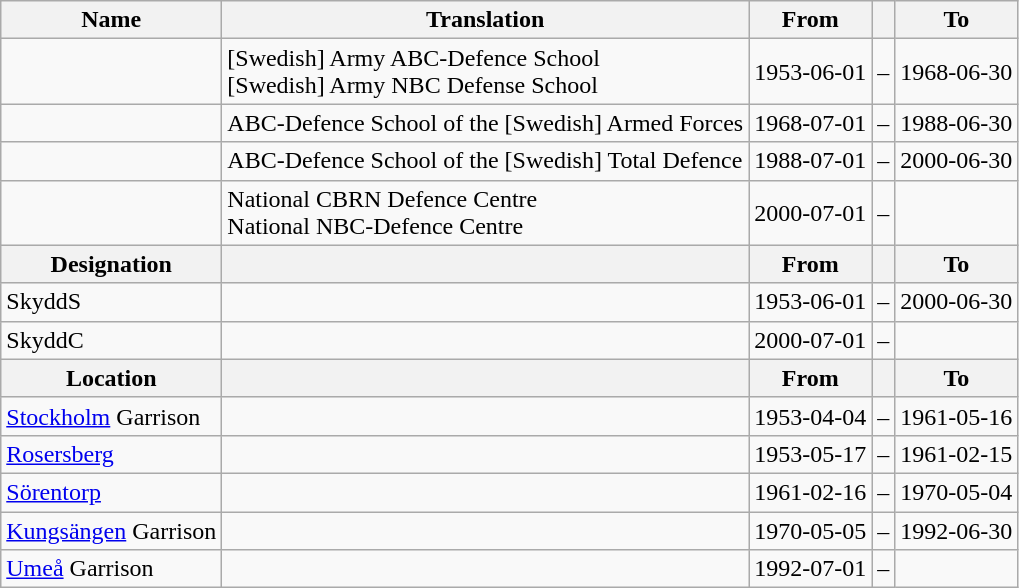<table class="wikitable">
<tr>
<th style="font-weight:bold;">Name</th>
<th style="font-weight:bold;">Translation</th>
<th style="text-align: center; font-weight:bold;">From</th>
<th></th>
<th style="text-align: center; font-weight:bold;">To</th>
</tr>
<tr>
<td style="font-style:italic;"></td>
<td>[Swedish] Army ABC-Defence School<br>[Swedish] Army NBC Defense School</td>
<td>1953-06-01</td>
<td>–</td>
<td>1968-06-30</td>
</tr>
<tr>
<td style="font-style:italic;"></td>
<td>ABC-Defence School of the [Swedish] Armed Forces</td>
<td>1968-07-01</td>
<td>–</td>
<td>1988-06-30</td>
</tr>
<tr>
<td style="font-style:italic;"></td>
<td>ABC-Defence School of the [Swedish] Total Defence</td>
<td>1988-07-01</td>
<td>–</td>
<td>2000-06-30</td>
</tr>
<tr>
<td style="font-style:italic;"></td>
<td>National CBRN Defence Centre<br>National NBC-Defence Centre</td>
<td>2000-07-01</td>
<td>–</td>
<td></td>
</tr>
<tr>
<th style="font-weight:bold;">Designation</th>
<th style="font-weight:bold;"></th>
<th style="text-align: center; font-weight:bold;">From</th>
<th></th>
<th style="text-align: center; font-weight:bold;">To</th>
</tr>
<tr>
<td>SkyddS</td>
<td></td>
<td style="text-align: center;">1953-06-01</td>
<td style="text-align: center;">–</td>
<td style="text-align: center;">2000-06-30</td>
</tr>
<tr>
<td>SkyddC</td>
<td></td>
<td style="text-align: center;">2000-07-01</td>
<td style="text-align: center;">–</td>
<td style="text-align: center;"></td>
</tr>
<tr>
<th style="font-weight:bold;">Location</th>
<th style="font-weight:bold;"></th>
<th style="text-align: center; font-weight:bold;">From</th>
<th></th>
<th style="text-align: center; font-weight:bold;">To</th>
</tr>
<tr>
<td><a href='#'>Stockholm</a> Garrison</td>
<td></td>
<td style="text-align: center;">1953-04-04</td>
<td style="text-align: center;">–</td>
<td style="text-align: center;">1961-05-16</td>
</tr>
<tr>
<td><a href='#'>Rosersberg</a></td>
<td></td>
<td style="text-align: center;">1953-05-17</td>
<td style="text-align: center;">–</td>
<td style="text-align: center;">1961-02-15</td>
</tr>
<tr>
<td><a href='#'>Sörentorp</a></td>
<td></td>
<td style="text-align: center;">1961-02-16</td>
<td style="text-align: center;">–</td>
<td style="text-align: center;">1970-05-04</td>
</tr>
<tr>
<td><a href='#'>Kungsängen</a> Garrison</td>
<td></td>
<td style="text-align: center;">1970-05-05</td>
<td style="text-align: center;">–</td>
<td style="text-align: center;">1992-06-30</td>
</tr>
<tr>
<td><a href='#'>Umeå</a> Garrison</td>
<td></td>
<td style="text-align: center;">1992-07-01</td>
<td style="text-align: center;">–</td>
<td style="text-align: center;"></td>
</tr>
</table>
